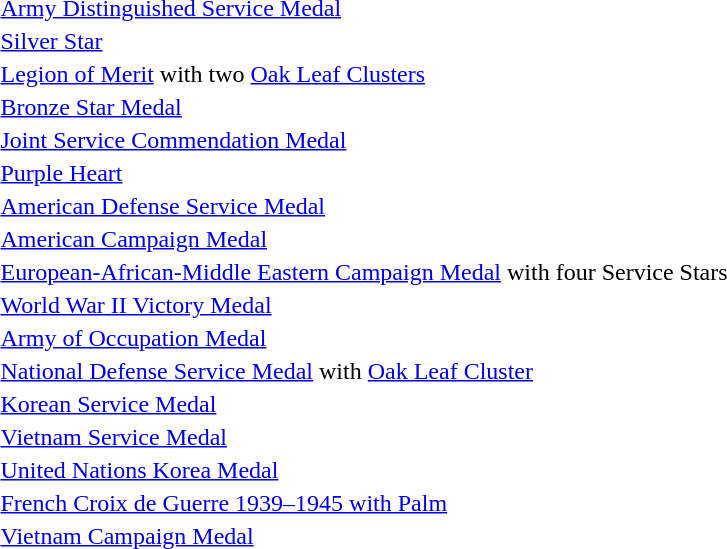<table>
<tr>
<td></td>
<td><a href='#'>Army Distinguished Service Medal</a></td>
</tr>
<tr>
<td></td>
<td><a href='#'>Silver Star</a></td>
</tr>
<tr>
<td></td>
<td><a href='#'>Legion of Merit</a> with two <a href='#'>Oak Leaf Clusters</a></td>
</tr>
<tr>
<td></td>
<td><a href='#'>Bronze Star Medal</a></td>
</tr>
<tr>
<td></td>
<td><a href='#'>Joint Service Commendation Medal</a></td>
</tr>
<tr>
<td></td>
<td><a href='#'>Purple Heart</a></td>
</tr>
<tr>
<td></td>
<td><a href='#'>American Defense Service Medal</a></td>
</tr>
<tr>
<td></td>
<td><a href='#'>American Campaign Medal</a></td>
</tr>
<tr>
<td></td>
<td><a href='#'>European-African-Middle Eastern Campaign Medal</a> with four Service Stars</td>
</tr>
<tr>
<td></td>
<td><a href='#'>World War II Victory Medal</a></td>
</tr>
<tr>
<td></td>
<td><a href='#'>Army of Occupation Medal</a></td>
</tr>
<tr>
<td></td>
<td><a href='#'>National Defense Service Medal</a> with <a href='#'>Oak Leaf Cluster</a></td>
</tr>
<tr>
<td></td>
<td><a href='#'>Korean Service Medal</a></td>
</tr>
<tr>
<td></td>
<td><a href='#'>Vietnam Service Medal</a></td>
</tr>
<tr>
<td></td>
<td><a href='#'>United Nations Korea Medal</a></td>
</tr>
<tr>
<td></td>
<td><a href='#'>French Croix de Guerre 1939–1945 with Palm</a></td>
</tr>
<tr>
<td></td>
<td><a href='#'>Vietnam Campaign Medal</a></td>
</tr>
</table>
